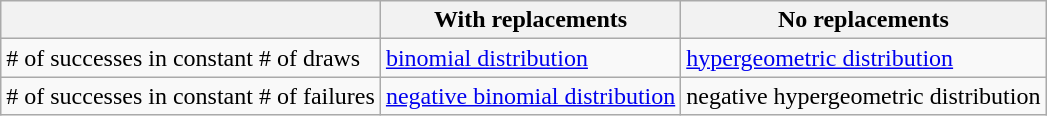<table class="wikitable">
<tr>
<th></th>
<th>With replacements</th>
<th>No replacements</th>
</tr>
<tr>
<td># of successes in constant # of draws</td>
<td><a href='#'>binomial distribution</a></td>
<td><a href='#'>hypergeometric distribution</a></td>
</tr>
<tr>
<td># of successes in constant # of failures</td>
<td><a href='#'>negative binomial distribution</a></td>
<td>negative hypergeometric distribution</td>
</tr>
</table>
